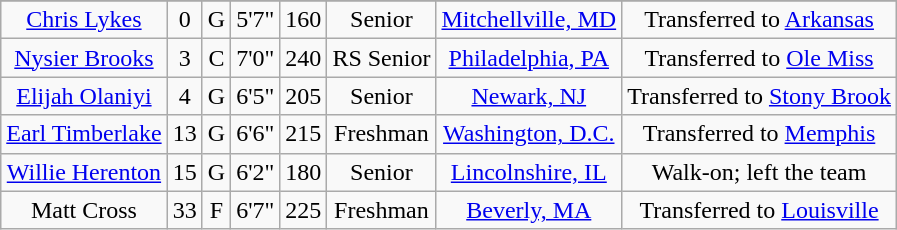<table class="wikitable sortable" border="1" style="text-align:center;">
<tr align=center>
</tr>
<tr>
<td><a href='#'>Chris Lykes</a></td>
<td>0</td>
<td>G</td>
<td>5'7"</td>
<td>160</td>
<td>Senior</td>
<td><a href='#'>Mitchellville, MD</a></td>
<td>Transferred to <a href='#'>Arkansas</a></td>
</tr>
<tr>
<td><a href='#'>Nysier Brooks</a></td>
<td>3</td>
<td>C</td>
<td>7'0"</td>
<td>240</td>
<td>RS Senior</td>
<td><a href='#'>Philadelphia, PA</a></td>
<td>Transferred to <a href='#'>Ole Miss</a></td>
</tr>
<tr>
<td><a href='#'>Elijah Olaniyi</a></td>
<td>4</td>
<td>G</td>
<td>6'5"</td>
<td>205</td>
<td>Senior</td>
<td><a href='#'>Newark, NJ</a></td>
<td>Transferred to <a href='#'>Stony Brook</a></td>
</tr>
<tr>
<td><a href='#'>Earl Timberlake</a></td>
<td>13</td>
<td>G</td>
<td>6'6"</td>
<td>215</td>
<td>Freshman</td>
<td><a href='#'>Washington, D.C.</a></td>
<td>Transferred to <a href='#'>Memphis</a></td>
</tr>
<tr>
<td><a href='#'>Willie Herenton</a></td>
<td>15</td>
<td>G</td>
<td>6'2"</td>
<td>180</td>
<td>Senior</td>
<td><a href='#'>Lincolnshire, IL</a></td>
<td>Walk-on; left the team</td>
</tr>
<tr>
<td>Matt Cross</td>
<td>33</td>
<td>F</td>
<td>6'7"</td>
<td>225</td>
<td>Freshman</td>
<td><a href='#'>Beverly, MA</a></td>
<td>Transferred to <a href='#'>Louisville</a></td>
</tr>
</table>
